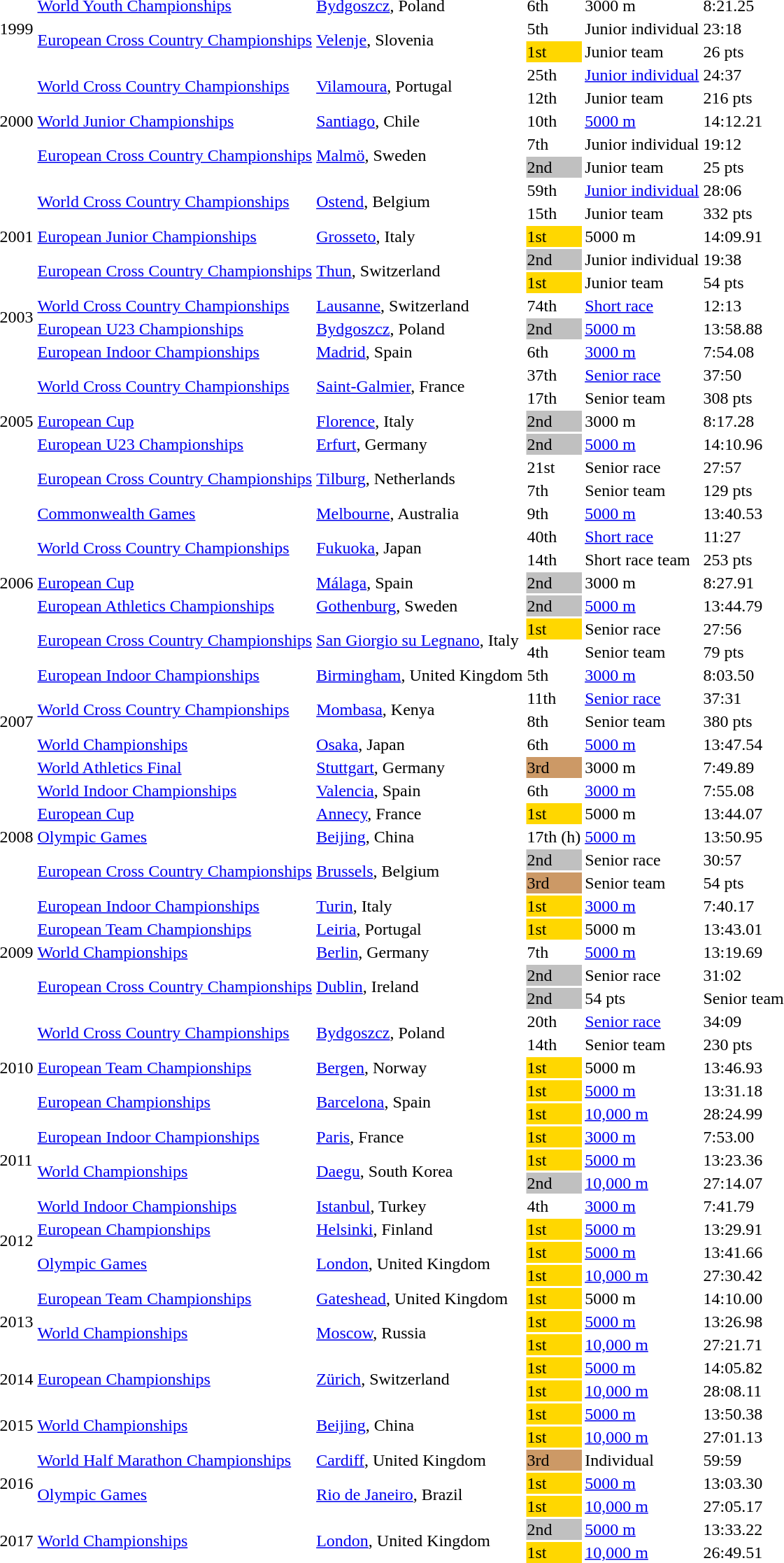<table>
<tr>
<td rowspan=3>1999</td>
<td><a href='#'>World Youth Championships</a></td>
<td><a href='#'>Bydgoszcz</a>, Poland</td>
<td>6th</td>
<td>3000 m</td>
<td>8:21.25</td>
</tr>
<tr>
<td rowspan=2><a href='#'>European Cross Country Championships</a></td>
<td rowspan=2><a href='#'>Velenje</a>, Slovenia</td>
<td>5th</td>
<td>Junior individual</td>
<td>23:18</td>
</tr>
<tr>
<td bgcolor=gold>1st</td>
<td>Junior team</td>
<td>26 pts</td>
</tr>
<tr>
<td rowspan=5>2000</td>
<td rowspan=2><a href='#'>World Cross Country Championships</a></td>
<td rowspan=2><a href='#'>Vilamoura</a>, Portugal</td>
<td>25th</td>
<td><a href='#'>Junior individual</a></td>
<td>24:37</td>
</tr>
<tr>
<td>12th</td>
<td>Junior team</td>
<td>216 pts</td>
</tr>
<tr>
<td><a href='#'>World Junior Championships</a></td>
<td><a href='#'>Santiago</a>, Chile</td>
<td>10th</td>
<td><a href='#'>5000 m</a></td>
<td>14:12.21</td>
</tr>
<tr>
<td rowspan=2><a href='#'>European Cross Country Championships</a></td>
<td rowspan=2><a href='#'>Malmö</a>, Sweden</td>
<td>7th</td>
<td>Junior individual</td>
<td>19:12</td>
</tr>
<tr>
<td style="background:silver;">2nd</td>
<td>Junior team</td>
<td>25 pts</td>
</tr>
<tr>
<td rowspan=5>2001</td>
<td rowspan=2><a href='#'>World Cross Country Championships</a></td>
<td rowspan=2><a href='#'>Ostend</a>, Belgium</td>
<td>59th</td>
<td><a href='#'>Junior individual</a></td>
<td>28:06</td>
</tr>
<tr>
<td>15th</td>
<td>Junior team</td>
<td>332 pts</td>
</tr>
<tr>
<td><a href='#'>European Junior Championships</a></td>
<td><a href='#'>Grosseto</a>, Italy</td>
<td bgcolor=gold>1st</td>
<td>5000 m</td>
<td>14:09.91</td>
</tr>
<tr>
<td rowspan=2><a href='#'>European Cross Country Championships</a></td>
<td rowspan=2><a href='#'>Thun</a>, Switzerland</td>
<td bgcolor=silver>2nd</td>
<td>Junior individual</td>
<td>19:38</td>
</tr>
<tr>
<td bgcolor=gold>1st</td>
<td>Junior team</td>
<td>54 pts</td>
</tr>
<tr>
<td rowspan=2>2003</td>
<td><a href='#'>World Cross Country Championships</a></td>
<td><a href='#'>Lausanne</a>, Switzerland</td>
<td>74th</td>
<td><a href='#'>Short race</a></td>
<td>12:13</td>
</tr>
<tr>
<td><a href='#'>European U23 Championships</a></td>
<td><a href='#'>Bydgoszcz</a>, Poland</td>
<td bgcolor=silver>2nd</td>
<td><a href='#'>5000 m</a></td>
<td>13:58.88</td>
</tr>
<tr>
<td rowspan=7>2005</td>
<td><a href='#'>European Indoor Championships</a></td>
<td><a href='#'>Madrid</a>, Spain</td>
<td>6th</td>
<td><a href='#'>3000 m</a></td>
<td>7:54.08</td>
</tr>
<tr>
<td rowspan=2><a href='#'>World Cross Country Championships</a></td>
<td rowspan=2><a href='#'>Saint-Galmier</a>, France</td>
<td>37th</td>
<td><a href='#'>Senior race</a></td>
<td>37:50</td>
</tr>
<tr>
<td>17th</td>
<td>Senior team</td>
<td>308 pts</td>
</tr>
<tr>
<td><a href='#'>European Cup</a></td>
<td><a href='#'>Florence</a>, Italy</td>
<td bgcolor=silver>2nd</td>
<td>3000 m</td>
<td>8:17.28</td>
</tr>
<tr>
<td><a href='#'>European U23 Championships</a></td>
<td><a href='#'>Erfurt</a>, Germany</td>
<td bgcolor=silver>2nd</td>
<td><a href='#'>5000 m</a></td>
<td>14:10.96</td>
</tr>
<tr>
<td rowspan=2><a href='#'>European Cross Country Championships</a></td>
<td rowspan=2><a href='#'>Tilburg</a>, Netherlands</td>
<td>21st</td>
<td>Senior race</td>
<td>27:57</td>
</tr>
<tr>
<td>7th</td>
<td>Senior team</td>
<td>129 pts</td>
</tr>
<tr>
<td rowspan=7>2006</td>
<td><a href='#'>Commonwealth Games</a></td>
<td><a href='#'>Melbourne</a>, Australia</td>
<td>9th</td>
<td><a href='#'>5000 m</a></td>
<td>13:40.53</td>
</tr>
<tr>
<td rowspan=2><a href='#'>World Cross Country Championships</a></td>
<td rowspan=2><a href='#'>Fukuoka</a>, Japan</td>
<td>40th</td>
<td><a href='#'>Short race</a></td>
<td>11:27</td>
</tr>
<tr>
<td>14th</td>
<td>Short race team</td>
<td>253 pts</td>
</tr>
<tr>
<td><a href='#'>European Cup</a></td>
<td><a href='#'>Málaga</a>, Spain</td>
<td bgcolor=silver>2nd</td>
<td>3000 m</td>
<td>8:27.91</td>
</tr>
<tr>
<td><a href='#'>European Athletics Championships</a></td>
<td><a href='#'>Gothenburg</a>, Sweden</td>
<td bgcolor=silver>2nd</td>
<td><a href='#'>5000 m</a></td>
<td>13:44.79</td>
</tr>
<tr>
<td rowspan=2><a href='#'>European Cross Country Championships</a></td>
<td rowspan=2><a href='#'>San Giorgio su Legnano</a>, Italy</td>
<td bgcolor=gold>1st</td>
<td>Senior race</td>
<td>27:56</td>
</tr>
<tr>
<td>4th</td>
<td>Senior team</td>
<td>79 pts</td>
</tr>
<tr>
<td rowspan=5>2007</td>
<td><a href='#'>European Indoor Championships</a></td>
<td><a href='#'>Birmingham</a>, United Kingdom</td>
<td>5th</td>
<td><a href='#'>3000 m</a></td>
<td>8:03.50</td>
</tr>
<tr>
<td rowspan=2><a href='#'>World Cross Country Championships</a></td>
<td rowspan=2><a href='#'>Mombasa</a>, Kenya</td>
<td>11th</td>
<td><a href='#'>Senior race</a></td>
<td>37:31</td>
</tr>
<tr>
<td>8th</td>
<td>Senior team</td>
<td>380 pts</td>
</tr>
<tr>
<td><a href='#'>World Championships</a></td>
<td><a href='#'>Osaka</a>, Japan</td>
<td>6th</td>
<td><a href='#'>5000 m</a></td>
<td>13:47.54</td>
</tr>
<tr>
<td><a href='#'>World Athletics Final</a></td>
<td><a href='#'>Stuttgart</a>, Germany</td>
<td bgcolor=cc9966>3rd</td>
<td>3000 m</td>
<td>7:49.89</td>
</tr>
<tr>
<td rowspan=5>2008</td>
<td><a href='#'>World Indoor Championships</a></td>
<td><a href='#'>Valencia</a>, Spain</td>
<td>6th</td>
<td><a href='#'>3000 m</a></td>
<td>7:55.08</td>
</tr>
<tr>
<td><a href='#'>European Cup</a></td>
<td><a href='#'>Annecy</a>, France</td>
<td bgcolor=gold>1st</td>
<td>5000 m</td>
<td>13:44.07</td>
</tr>
<tr>
<td><a href='#'>Olympic Games</a></td>
<td><a href='#'>Beijing</a>, China</td>
<td>17th (h)</td>
<td><a href='#'>5000 m</a></td>
<td>13:50.95</td>
</tr>
<tr>
<td rowspan=2><a href='#'>European Cross Country Championships</a></td>
<td rowspan=2><a href='#'>Brussels</a>, Belgium</td>
<td bgcolor=silver>2nd</td>
<td>Senior race</td>
<td>30:57</td>
</tr>
<tr>
<td bgcolor=cc9966>3rd</td>
<td>Senior team</td>
<td>54 pts</td>
</tr>
<tr>
<td rowspan=5>2009</td>
<td><a href='#'>European Indoor Championships</a></td>
<td><a href='#'>Turin</a>, Italy</td>
<td bgcolor=gold>1st</td>
<td><a href='#'>3000 m</a></td>
<td>7:40.17 <strong></strong></td>
</tr>
<tr>
<td><a href='#'>European Team Championships</a></td>
<td><a href='#'>Leiria</a>, Portugal</td>
<td bgcolor=gold>1st</td>
<td>5000 m</td>
<td>13:43.01</td>
</tr>
<tr>
<td><a href='#'>World Championships</a></td>
<td><a href='#'>Berlin</a>, Germany</td>
<td>7th</td>
<td><a href='#'>5000 m</a></td>
<td>13:19.69</td>
</tr>
<tr>
<td rowspan=2><a href='#'>European Cross Country Championships</a></td>
<td rowspan=2><a href='#'>Dublin</a>, Ireland</td>
<td bgcolor=silver>2nd</td>
<td>Senior race</td>
<td>31:02</td>
</tr>
<tr>
<td bgcolor=silver>2nd</td>
<td>54 pts</td>
<td>Senior team</td>
</tr>
<tr>
<td rowspan=5>2010</td>
<td rowspan=2><a href='#'>World Cross Country Championships</a></td>
<td rowspan=2><a href='#'>Bydgoszcz</a>, Poland</td>
<td>20th</td>
<td><a href='#'>Senior race</a></td>
<td>34:09</td>
</tr>
<tr>
<td>14th</td>
<td>Senior team</td>
<td>230 pts</td>
</tr>
<tr>
<td><a href='#'>European Team Championships</a></td>
<td><a href='#'>Bergen</a>, Norway</td>
<td bgcolor=gold>1st</td>
<td>5000 m</td>
<td>13:46.93</td>
</tr>
<tr>
<td rowspan=2><a href='#'>European Championships</a></td>
<td rowspan=2><a href='#'>Barcelona</a>, Spain</td>
<td bgcolor=gold>1st</td>
<td><a href='#'>5000 m</a></td>
<td>13:31.18</td>
</tr>
<tr>
<td bgcolor=gold>1st</td>
<td><a href='#'>10,000 m</a></td>
<td>28:24.99</td>
</tr>
<tr>
<td rowspan=3>2011</td>
<td><a href='#'>European Indoor Championships</a></td>
<td><a href='#'>Paris</a>, France</td>
<td bgcolor=gold>1st</td>
<td><a href='#'>3000 m</a></td>
<td>7:53.00</td>
</tr>
<tr>
<td rowspan=2><a href='#'>World Championships</a></td>
<td rowspan=2><a href='#'>Daegu</a>, South Korea</td>
<td bgcolor=gold>1st</td>
<td><a href='#'>5000 m</a></td>
<td>13:23.36</td>
</tr>
<tr>
<td bgcolor=silver>2nd</td>
<td><a href='#'>10,000 m</a></td>
<td>27:14.07</td>
</tr>
<tr>
<td rowspan=4>2012</td>
<td><a href='#'>World Indoor Championships</a></td>
<td><a href='#'>Istanbul</a>, Turkey</td>
<td>4th</td>
<td><a href='#'>3000 m</a></td>
<td>7:41.79</td>
</tr>
<tr>
<td><a href='#'>European Championships</a></td>
<td><a href='#'>Helsinki</a>, Finland</td>
<td bgcolor=gold>1st</td>
<td><a href='#'>5000 m</a></td>
<td>13:29.91</td>
</tr>
<tr>
<td rowspan=2><a href='#'>Olympic Games</a></td>
<td rowspan=2><a href='#'>London</a>, United Kingdom</td>
<td bgcolor=gold>1st</td>
<td><a href='#'>5000 m</a></td>
<td>13:41.66</td>
</tr>
<tr>
<td bgcolor=gold>1st</td>
<td><a href='#'>10,000 m</a></td>
<td>27:30.42</td>
</tr>
<tr>
<td rowspan=3>2013</td>
<td><a href='#'>European Team Championships</a></td>
<td><a href='#'>Gateshead</a>, United Kingdom</td>
<td bgcolor=gold>1st</td>
<td>5000 m</td>
<td>14:10.00</td>
</tr>
<tr>
<td rowspan=2><a href='#'>World Championships</a></td>
<td rowspan=2><a href='#'>Moscow</a>, Russia</td>
<td bgcolor=gold>1st</td>
<td><a href='#'>5000 m</a></td>
<td>13:26.98</td>
</tr>
<tr>
<td bgcolor=gold>1st</td>
<td><a href='#'>10,000 m</a></td>
<td>27:21.71</td>
</tr>
<tr>
<td rowspan=2>2014</td>
<td rowspan=2><a href='#'>European Championships</a></td>
<td rowspan=2><a href='#'>Zürich</a>, Switzerland</td>
<td bgcolor=gold>1st</td>
<td><a href='#'>5000 m</a></td>
<td>14:05.82</td>
</tr>
<tr>
<td bgcolor=gold>1st</td>
<td><a href='#'>10,000 m</a></td>
<td>28:08.11</td>
</tr>
<tr>
<td rowspan=2>2015</td>
<td rowspan=2><a href='#'>World Championships</a></td>
<td rowspan=2><a href='#'>Beijing</a>, China</td>
<td bgcolor=gold>1st</td>
<td><a href='#'>5000 m</a></td>
<td>13:50.38</td>
</tr>
<tr>
<td bgcolor=gold>1st</td>
<td><a href='#'>10,000 m</a></td>
<td>27:01.13</td>
</tr>
<tr>
<td rowspan=3>2016</td>
<td><a href='#'>World Half Marathon Championships</a></td>
<td><a href='#'>Cardiff</a>, United Kingdom</td>
<td bgcolor=cc9966>3rd</td>
<td>Individual</td>
<td>59:59</td>
</tr>
<tr>
<td rowspan=2><a href='#'>Olympic Games</a></td>
<td rowspan=2><a href='#'>Rio de Janeiro</a>, Brazil</td>
<td bgcolor=gold>1st</td>
<td><a href='#'>5000 m</a></td>
<td>13:03.30</td>
</tr>
<tr>
<td bgcolor=gold>1st</td>
<td><a href='#'>10,000 m</a></td>
<td>27:05.17</td>
</tr>
<tr>
<td rowspan=2>2017</td>
<td rowspan=2><a href='#'>World Championships</a></td>
<td rowspan=2><a href='#'>London</a>, United Kingdom</td>
<td bgcolor=silver>2nd</td>
<td><a href='#'>5000 m</a></td>
<td>13:33.22</td>
</tr>
<tr>
<td bgcolor=gold>1st</td>
<td><a href='#'>10,000 m</a></td>
<td>26:49.51</td>
</tr>
</table>
